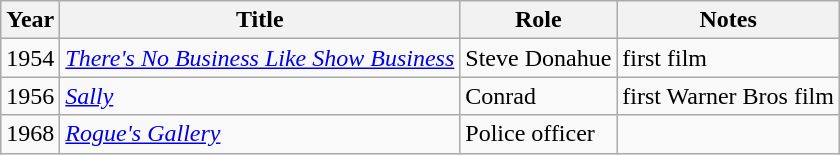<table class="wikitable sortable">
<tr>
<th>Year</th>
<th>Title</th>
<th>Role</th>
<th class="unsortable">Notes</th>
</tr>
<tr>
<td>1954</td>
<td><em><a href='#'>There's No Business Like Show Business</a></em></td>
<td>Steve Donahue</td>
<td>first film</td>
</tr>
<tr>
<td>1956</td>
<td><em><a href='#'>Sally</a></em></td>
<td>Conrad</td>
<td>first Warner Bros film</td>
</tr>
<tr>
<td>1968</td>
<td><em><a href='#'>Rogue's Gallery</a></em></td>
<td>Police officer</td>
<td></td>
</tr>
</table>
